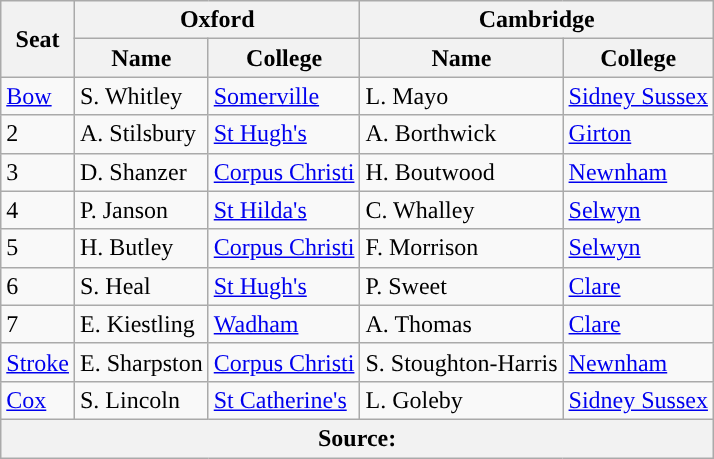<table class="wikitable">
<tr>
<th rowspan="2" scope="col">Seat</th>
<th colspan="2" scope="col">Oxford <br> </th>
<th colspan="2" scope="col">Cambridge <br> </th>
</tr>
<tr>
<th>Name</th>
<th>College</th>
<th>Name</th>
<th>College</th>
</tr>
<tr>
<td><a href='#'>Bow</a></td>
<td>S. Whitley</td>
<td><a href='#'>Somerville</a></td>
<td>L. Mayo</td>
<td><a href='#'>Sidney Sussex</a></td>
</tr>
<tr>
<td>2</td>
<td>A. Stilsbury</td>
<td><a href='#'>St Hugh's</a></td>
<td>A. Borthwick</td>
<td><a href='#'>Girton</a></td>
</tr>
<tr>
<td>3</td>
<td>D. Shanzer</td>
<td><a href='#'>Corpus Christi</a></td>
<td>H. Boutwood</td>
<td><a href='#'>Newnham</a></td>
</tr>
<tr>
<td>4</td>
<td>P. Janson</td>
<td><a href='#'>St Hilda's</a></td>
<td>C. Whalley</td>
<td><a href='#'>Selwyn</a></td>
</tr>
<tr>
<td>5</td>
<td>H. Butley</td>
<td><a href='#'>Corpus Christi</a></td>
<td>F. Morrison</td>
<td><a href='#'>Selwyn</a></td>
</tr>
<tr>
<td>6</td>
<td>S. Heal</td>
<td><a href='#'>St Hugh's</a></td>
<td>P. Sweet</td>
<td><a href='#'>Clare</a></td>
</tr>
<tr>
<td>7</td>
<td>E. Kiestling</td>
<td><a href='#'>Wadham</a></td>
<td>A. Thomas</td>
<td><a href='#'>Clare</a></td>
</tr>
<tr>
<td><a href='#'>Stroke</a></td>
<td>E. Sharpston</td>
<td><a href='#'>Corpus Christi</a></td>
<td>S. Stoughton-Harris</td>
<td><a href='#'>Newnham</a></td>
</tr>
<tr>
<td><a href='#'>Cox</a></td>
<td>S. Lincoln</td>
<td><a href='#'>St Catherine's</a></td>
<td>L. Goleby</td>
<td><a href='#'>Sidney Sussex</a></td>
</tr>
<tr>
<th colspan="7">Source:</th>
</tr>
</table>
